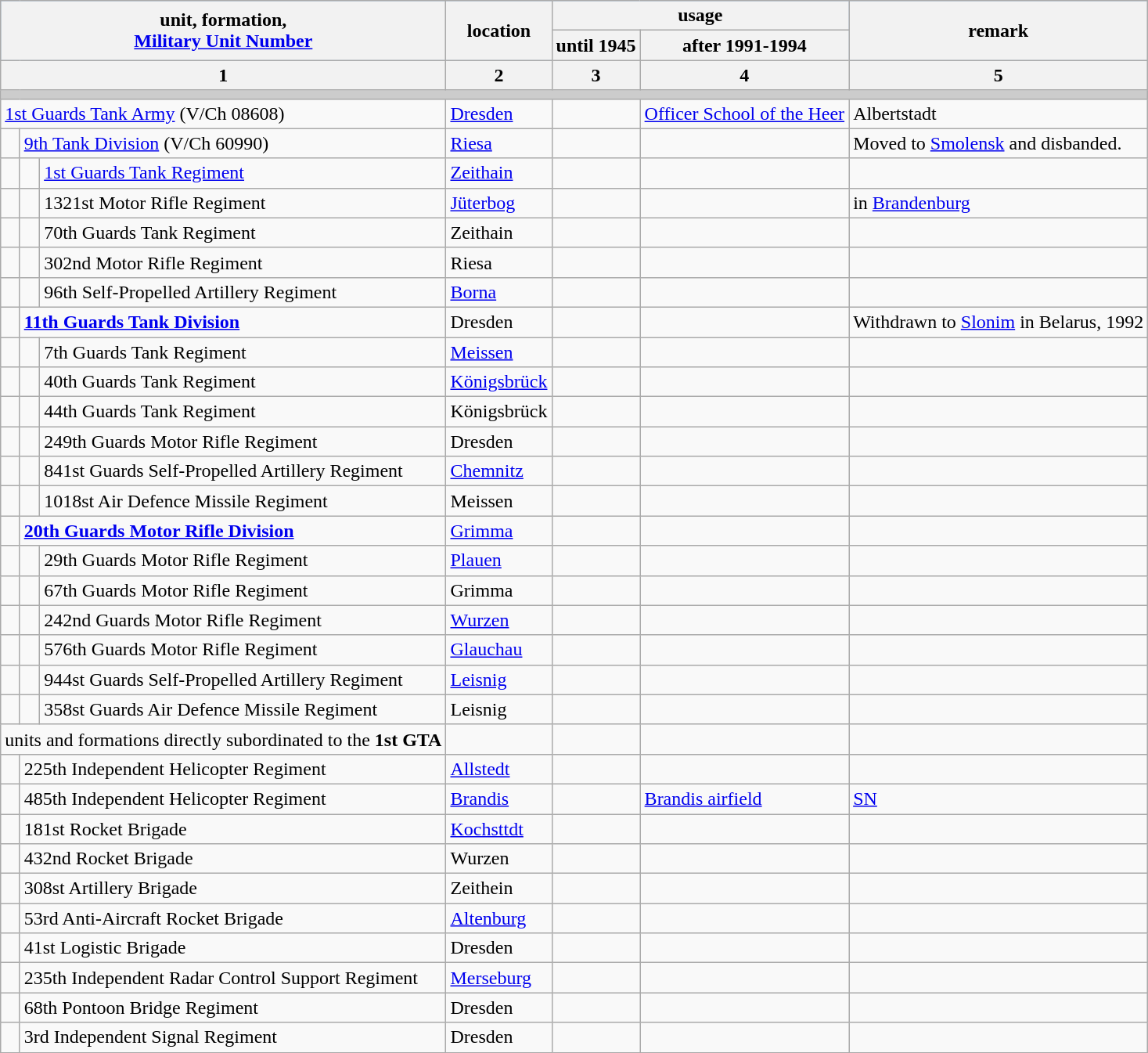<table class="wikitable sortable" style="text-align:left">
<tr bgcolor=#80C0FF>
<th rowspan="2" colspan="3">unit, formation,<br><a href='#'>Military Unit Number</a></th>
<th rowspan="2" " scope="col" class="unsortable">location</th>
<th colspan="2">usage</th>
<th rowspan="2">remark</th>
</tr>
<tr>
<th>until 1945</th>
<th>after 1991-1994</th>
</tr>
<tr>
<th colspan="3" scope="col" class="unsortable">1</th>
<th>2</th>
<th scope="col" class="unsortable">3</th>
<th scope="col" class="unsortable">4</th>
<th scope="col" class="unsortable">5</th>
</tr>
<tr>
<td bgcolor="#CCCCCC" align="center" colspan="7"></td>
</tr>
<tr>
<td colspan="3"><a href='#'>1st Guards Tank Army</a> (V/Ch 08608)</td>
<td><a href='#'>Dresden</a></td>
<td></td>
<td><a href='#'>Officer School of the Heer</a></td>
<td>Albertstadt</td>
</tr>
<tr>
<td>  </td>
<td colspan="2"><a href='#'>9th Tank Division</a> (V/Ch 60990)</td>
<td><a href='#'>Riesa</a></td>
<td></td>
<td></td>
<td>Moved to <a href='#'>Smolensk</a> and disbanded.</td>
</tr>
<tr>
<td></td>
<td>  </td>
<td><a href='#'>1st Guards Tank Regiment</a></td>
<td><a href='#'>Zeithain</a></td>
<td></td>
<td></td>
<td></td>
</tr>
<tr>
<td></td>
<td></td>
<td>1321st Motor Rifle Regiment</td>
<td><a href='#'>Jüterbog</a></td>
<td></td>
<td></td>
<td>in <a href='#'>Brandenburg</a></td>
</tr>
<tr>
<td></td>
<td></td>
<td>70th Guards Tank Regiment</td>
<td>Zeithain</td>
<td></td>
<td></td>
<td></td>
</tr>
<tr>
<td></td>
<td></td>
<td>302nd Motor Rifle Regiment</td>
<td>Riesa</td>
<td></td>
<td></td>
<td></td>
</tr>
<tr>
<td></td>
<td></td>
<td>96th Self-Propelled Artillery Regiment</td>
<td><a href='#'>Borna</a></td>
<td></td>
<td></td>
<td></td>
</tr>
<tr>
<td>  </td>
<td colspan="2"><strong><a href='#'>11th Guards Tank Division</a></strong></td>
<td>Dresden</td>
<td></td>
<td></td>
<td>Withdrawn to <a href='#'>Slonim</a> in Belarus, 1992</td>
</tr>
<tr>
<td></td>
<td>  </td>
<td>7th Guards Tank Regiment</td>
<td><a href='#'>Meissen</a></td>
<td></td>
<td></td>
<td></td>
</tr>
<tr>
<td></td>
<td></td>
<td>40th Guards Tank Regiment</td>
<td><a href='#'>Königsbrück</a></td>
<td></td>
<td></td>
<td></td>
</tr>
<tr>
<td></td>
<td></td>
<td>44th Guards Tank Regiment</td>
<td>Königsbrück</td>
<td></td>
<td></td>
<td></td>
</tr>
<tr>
<td></td>
<td></td>
<td>249th Guards Motor Rifle Regiment</td>
<td>Dresden</td>
<td></td>
<td></td>
<td></td>
</tr>
<tr>
<td></td>
<td></td>
<td>841st Guards Self-Propelled Artillery Regiment</td>
<td><a href='#'>Chemnitz</a></td>
<td></td>
<td></td>
<td></td>
</tr>
<tr>
<td></td>
<td></td>
<td>1018st Air Defence Missile Regiment</td>
<td>Meissen</td>
<td></td>
<td></td>
<td></td>
</tr>
<tr>
<td>  </td>
<td colspan="2"><strong><a href='#'>20th Guards Motor Rifle Division</a></strong></td>
<td><a href='#'>Grimma</a></td>
<td></td>
<td></td>
<td></td>
</tr>
<tr>
<td></td>
<td></td>
<td>29th Guards Motor Rifle Regiment</td>
<td><a href='#'>Plauen</a></td>
<td></td>
<td></td>
<td></td>
</tr>
<tr>
<td></td>
<td></td>
<td>67th Guards Motor Rifle Regiment</td>
<td>Grimma</td>
<td></td>
<td></td>
<td></td>
</tr>
<tr>
<td></td>
<td></td>
<td>242nd Guards Motor Rifle Regiment</td>
<td><a href='#'>Wurzen</a></td>
<td></td>
<td></td>
<td></td>
</tr>
<tr>
<td></td>
<td></td>
<td>576th Guards Motor Rifle Regiment</td>
<td><a href='#'>Glauchau</a></td>
<td></td>
<td></td>
<td></td>
</tr>
<tr>
<td></td>
<td></td>
<td>944st Guards Self-Propelled Artillery Regiment</td>
<td><a href='#'>Leisnig</a></td>
<td></td>
<td></td>
<td></td>
</tr>
<tr>
<td></td>
<td></td>
<td>358st Guards Air Defence Missile Regiment</td>
<td>Leisnig</td>
<td></td>
<td></td>
<td></td>
</tr>
<tr>
<td colspan="3">units and formations directly subordinated to the <strong>1st GTA </strong></td>
<td></td>
<td></td>
<td></td>
</tr>
<tr>
<td>  </td>
<td colspan="2">225th Independent Helicopter Regiment</td>
<td><a href='#'>Allstedt</a></td>
<td></td>
<td></td>
<td></td>
</tr>
<tr>
<td></td>
<td colspan="2">485th Independent Helicopter Regiment</td>
<td><a href='#'>Brandis</a></td>
<td></td>
<td><a href='#'>Brandis airfield</a></td>
<td><a href='#'>SN</a> </td>
</tr>
<tr>
<td></td>
<td colspan="2">181st Rocket Brigade</td>
<td><a href='#'>Kochsttdt</a></td>
<td></td>
<td></td>
<td></td>
</tr>
<tr>
<td></td>
<td colspan="2">432nd Rocket Brigade</td>
<td>Wurzen</td>
<td></td>
<td></td>
<td></td>
</tr>
<tr>
<td></td>
<td colspan="2">308st Artillery Brigade</td>
<td>Zeithein</td>
<td></td>
<td></td>
<td></td>
</tr>
<tr>
<td>  </td>
<td colspan="2">53rd Anti-Aircraft Rocket Brigade</td>
<td><a href='#'>Altenburg</a></td>
<td></td>
<td></td>
<td></td>
</tr>
<tr>
<td>  </td>
<td colspan="2">41st Logistic Brigade</td>
<td>Dresden</td>
<td></td>
<td></td>
<td></td>
</tr>
<tr>
<td></td>
<td colspan="2">235th Independent Radar Control Support Regiment</td>
<td><a href='#'>Merseburg</a></td>
<td></td>
<td></td>
<td></td>
</tr>
<tr>
<td></td>
<td colspan="2">68th Pontoon Bridge Regiment</td>
<td>Dresden</td>
<td></td>
<td></td>
<td></td>
</tr>
<tr>
<td></td>
<td colspan="2">3rd Independent Signal Regiment</td>
<td>Dresden</td>
<td></td>
<td></td>
<td></td>
</tr>
</table>
